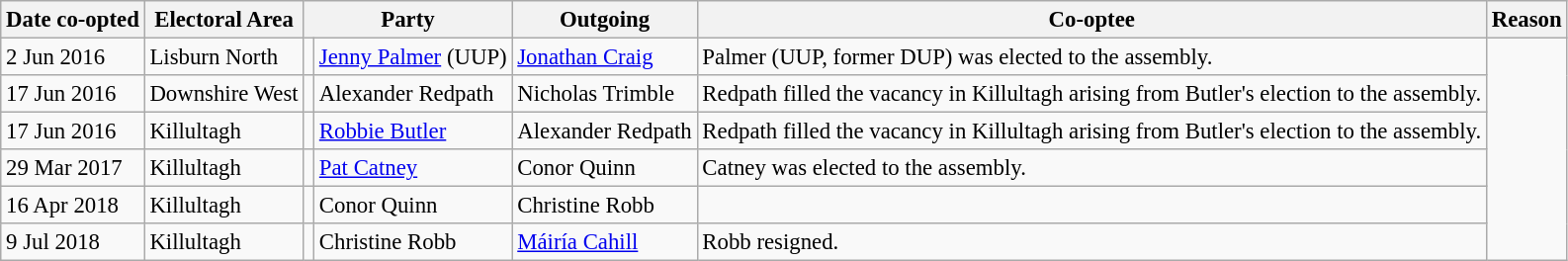<table class="wikitable" style="font-size: 95%; font-size: 95%">
<tr>
<th>Date co-opted</th>
<th>Electoral Area</th>
<th colspan="2">Party</th>
<th>Outgoing</th>
<th>Co-optee</th>
<th>Reason</th>
</tr>
<tr>
<td>2 Jun 2016</td>
<td>Lisburn North</td>
<td></td>
<td><a href='#'>Jenny Palmer</a> (UUP)</td>
<td><a href='#'>Jonathan Craig</a></td>
<td>Palmer (UUP, former DUP) was elected to the assembly.</td>
</tr>
<tr>
<td>17 Jun 2016</td>
<td>Downshire West</td>
<td></td>
<td>Alexander Redpath</td>
<td>Nicholas Trimble</td>
<td>Redpath filled the vacancy in Killultagh arising from Butler's election to the assembly.</td>
</tr>
<tr>
<td>17 Jun 2016</td>
<td>Killultagh</td>
<td></td>
<td><a href='#'>Robbie Butler</a></td>
<td>Alexander Redpath</td>
<td>Redpath filled the vacancy in Killultagh arising from Butler's election to the assembly.</td>
</tr>
<tr>
<td>29 Mar 2017</td>
<td>Killultagh</td>
<td></td>
<td><a href='#'>Pat Catney</a></td>
<td>Conor Quinn</td>
<td>Catney was elected to the assembly.</td>
</tr>
<tr>
<td>16 Apr 2018</td>
<td>Killultagh</td>
<td></td>
<td>Conor Quinn</td>
<td>Christine Robb</td>
<td></td>
</tr>
<tr>
<td>9 Jul 2018</td>
<td>Killultagh</td>
<td></td>
<td>Christine Robb</td>
<td><a href='#'>Máiría Cahill</a></td>
<td>Robb resigned.</td>
</tr>
</table>
